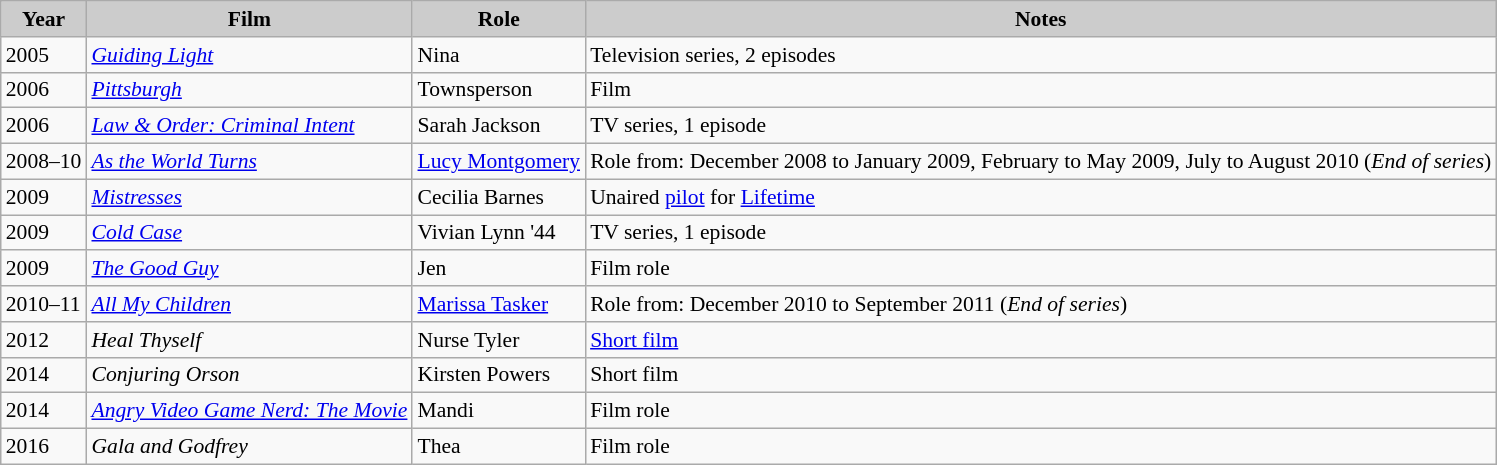<table class="wikitable" style="font-size:90%;">
<tr>
<th style="background:#ccc;">Year</th>
<th style="background:#ccc;">Film</th>
<th style="background:#ccc;">Role</th>
<th style="background:#ccc;">Notes</th>
</tr>
<tr>
<td>2005</td>
<td><em><a href='#'>Guiding Light</a></em></td>
<td>Nina</td>
<td>Television series, 2 episodes</td>
</tr>
<tr>
<td>2006</td>
<td><em><a href='#'>Pittsburgh</a></em></td>
<td>Townsperson</td>
<td>Film</td>
</tr>
<tr>
<td>2006</td>
<td><em><a href='#'>Law & Order: Criminal Intent</a></em></td>
<td>Sarah Jackson</td>
<td>TV series, 1 episode</td>
</tr>
<tr>
<td>2008–10</td>
<td><em><a href='#'>As the World Turns</a></em></td>
<td><a href='#'>Lucy Montgomery</a></td>
<td>Role from: December 2008 to January 2009, February to May 2009, July to August 2010 (<em>End of series</em>)</td>
</tr>
<tr>
<td>2009</td>
<td><em><a href='#'>Mistresses</a></em></td>
<td>Cecilia Barnes</td>
<td>Unaired <a href='#'>pilot</a> for <a href='#'>Lifetime</a></td>
</tr>
<tr>
<td>2009</td>
<td><em><a href='#'>Cold Case</a></em></td>
<td>Vivian Lynn '44</td>
<td>TV series, 1 episode</td>
</tr>
<tr>
<td>2009</td>
<td><em><a href='#'>The Good Guy</a></em></td>
<td>Jen</td>
<td>Film role</td>
</tr>
<tr>
<td>2010–11</td>
<td><em><a href='#'>All My Children</a></em></td>
<td><a href='#'>Marissa Tasker</a></td>
<td>Role from: December 2010 to September 2011 (<em>End of series</em>)</td>
</tr>
<tr>
<td>2012</td>
<td><em>Heal Thyself</em></td>
<td>Nurse Tyler</td>
<td><a href='#'>Short film</a></td>
</tr>
<tr>
<td>2014</td>
<td><em>Conjuring Orson</em></td>
<td>Kirsten Powers</td>
<td>Short film</td>
</tr>
<tr>
<td>2014</td>
<td><em><a href='#'>Angry Video Game Nerd: The Movie</a></em></td>
<td>Mandi</td>
<td>Film role</td>
</tr>
<tr>
<td>2016</td>
<td><em>Gala and Godfrey</em></td>
<td>Thea</td>
<td>Film role</td>
</tr>
</table>
